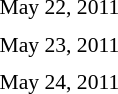<table style="font-size:90%">
<tr>
<td colspan=3>May 22, 2011</td>
</tr>
<tr>
<td width=150 align=right><strong></strong></td>
<td width=100 align=center></td>
<td width=150></td>
</tr>
<tr>
<td colspan=3>May 23, 2011</td>
</tr>
<tr>
<td align=right><strong></strong></td>
<td align=center></td>
<td></td>
</tr>
<tr>
<td colspan=3>May 24, 2011</td>
</tr>
<tr>
<td align=right><strong></strong></td>
<td align=center></td>
<td></td>
</tr>
</table>
